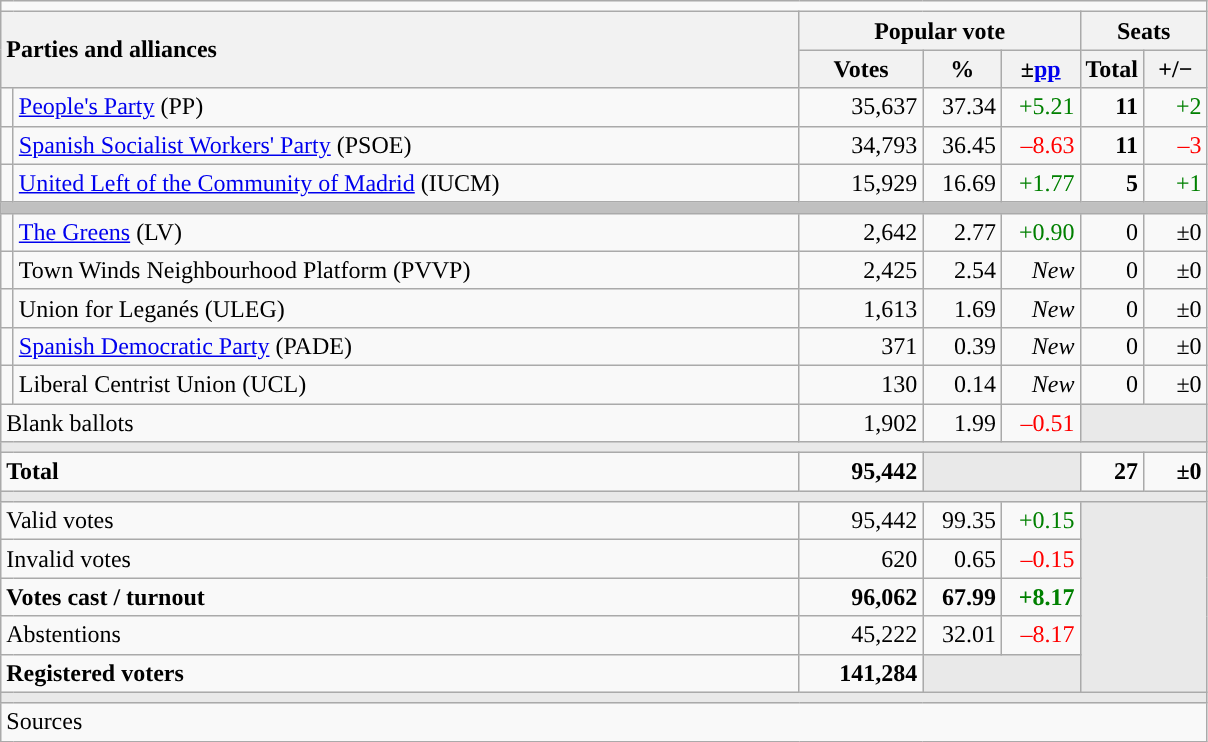<table class="wikitable" style="text-align:right;">
<tr>
<td colspan="7"></td>
</tr>
<tr>
<th style="text-align:left;" rowspan="2" colspan="2" width="525">Parties and alliances</th>
<th colspan="3">Popular vote</th>
<th colspan="2">Seats</th>
</tr>
<tr>
<th width="75">Votes</th>
<th width="45">%</th>
<th width="45">±<a href='#'>pp</a></th>
<th width="35">Total</th>
<th width="35">+/−</th>
</tr>
<tr>
<td width="1" style="color:inherit;background:"></td>
<td align="left"><a href='#'>People's Party</a> (PP)</td>
<td>35,637</td>
<td>37.34</td>
<td style="color:green;">+5.21</td>
<td><strong>11</strong></td>
<td style="color:green;">+2</td>
</tr>
<tr>
<td style="color:inherit;background:"></td>
<td align="left"><a href='#'>Spanish Socialist Workers' Party</a> (PSOE)</td>
<td>34,793</td>
<td>36.45</td>
<td style="color:red;">–8.63</td>
<td><strong>11</strong></td>
<td style="color:red;">–3</td>
</tr>
<tr>
<td style="color:inherit;background:"></td>
<td align="left"><a href='#'>United Left of the Community of Madrid</a> (IUCM)</td>
<td>15,929</td>
<td>16.69</td>
<td style="color:green;">+1.77</td>
<td><strong>5</strong></td>
<td style="color:green;">+1</td>
</tr>
<tr>
<td colspan="7" bgcolor="#C0C0C0"></td>
</tr>
<tr>
<td style="color:inherit;background:"></td>
<td align="left"><a href='#'>The Greens</a> (LV)</td>
<td>2,642</td>
<td>2.77</td>
<td style="color:green;">+0.90</td>
<td>0</td>
<td>±0</td>
</tr>
<tr>
<td style="color:inherit;background:"></td>
<td align="left">Town Winds Neighbourhood Platform (PVVP)</td>
<td>2,425</td>
<td>2.54</td>
<td><em>New</em></td>
<td>0</td>
<td>±0</td>
</tr>
<tr>
<td style="color:inherit;background:"></td>
<td align="left">Union for Leganés (ULEG)</td>
<td>1,613</td>
<td>1.69</td>
<td><em>New</em></td>
<td>0</td>
<td>±0</td>
</tr>
<tr>
<td style="color:inherit;background:"></td>
<td align="left"><a href='#'>Spanish Democratic Party</a> (PADE)</td>
<td>371</td>
<td>0.39</td>
<td><em>New</em></td>
<td>0</td>
<td>±0</td>
</tr>
<tr>
<td style="color:inherit;background:"></td>
<td align="left">Liberal Centrist Union (UCL)</td>
<td>130</td>
<td>0.14</td>
<td><em>New</em></td>
<td>0</td>
<td>±0</td>
</tr>
<tr>
<td align="left" colspan="2">Blank ballots</td>
<td>1,902</td>
<td>1.99</td>
<td style="color:red;">–0.51</td>
<td bgcolor="#E9E9E9" colspan="2"></td>
</tr>
<tr>
<td colspan="7" bgcolor="#E9E9E9"></td>
</tr>
<tr style="font-weight:bold;">
<td align="left" colspan="2">Total</td>
<td>95,442</td>
<td bgcolor="#E9E9E9" colspan="2"></td>
<td>27</td>
<td>±0</td>
</tr>
<tr>
<td colspan="7" bgcolor="#E9E9E9"></td>
</tr>
<tr>
<td align="left" colspan="2">Valid votes</td>
<td>95,442</td>
<td>99.35</td>
<td style="color:green;">+0.15</td>
<td bgcolor="#E9E9E9" colspan="2" rowspan="5"></td>
</tr>
<tr>
<td align="left" colspan="2">Invalid votes</td>
<td>620</td>
<td>0.65</td>
<td style="color:red;">–0.15</td>
</tr>
<tr style="font-weight:bold;">
<td align="left" colspan="2">Votes cast / turnout</td>
<td>96,062</td>
<td>67.99</td>
<td style="color:green;">+8.17</td>
</tr>
<tr>
<td align="left" colspan="2">Abstentions</td>
<td>45,222</td>
<td>32.01</td>
<td style="color:red;">–8.17</td>
</tr>
<tr style="font-weight:bold;">
<td align="left" colspan="2">Registered voters</td>
<td>141,284</td>
<td bgcolor="#E9E9E9" colspan="2"></td>
</tr>
<tr>
<td colspan="7" bgcolor="#E9E9E9"></td>
</tr>
<tr>
<td align="left" colspan="7">Sources</td>
</tr>
</table>
